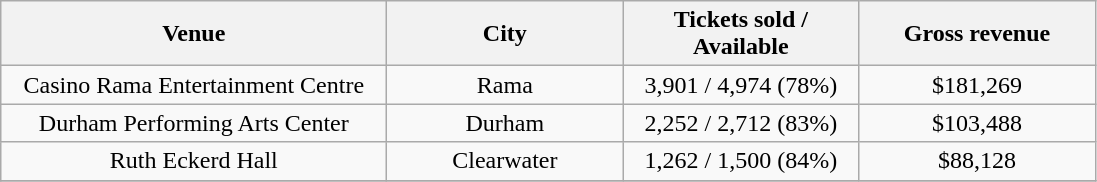<table class="wikitable" style="text-align:center">
<tr>
<th style="width:250px;">Venue</th>
<th style="width:150px;">City</th>
<th style="width:150px;">Tickets sold / Available</th>
<th style="width:150px;">Gross revenue</th>
</tr>
<tr>
<td>Casino Rama Entertainment Centre</td>
<td>Rama</td>
<td>3,901 / 4,974 (78%)</td>
<td>$181,269</td>
</tr>
<tr>
<td>Durham Performing Arts Center</td>
<td>Durham</td>
<td>2,252 / 2,712 (83%)</td>
<td>$103,488</td>
</tr>
<tr>
<td>Ruth Eckerd Hall</td>
<td>Clearwater</td>
<td>1,262 / 1,500 (84%)</td>
<td>$88,128</td>
</tr>
<tr>
</tr>
</table>
